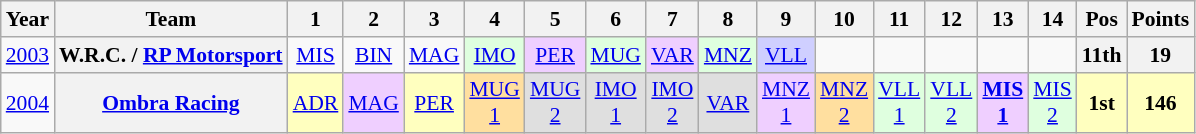<table class="wikitable" border="1" style="text-align:center; font-size:90%;">
<tr>
<th>Year</th>
<th>Team</th>
<th>1</th>
<th>2</th>
<th>3</th>
<th>4</th>
<th>5</th>
<th>6</th>
<th>7</th>
<th>8</th>
<th>9</th>
<th>10</th>
<th>11</th>
<th>12</th>
<th>13</th>
<th>14</th>
<th>Pos</th>
<th>Points</th>
</tr>
<tr>
<td><a href='#'>2003</a></td>
<th>W.R.C. / <a href='#'>RP Motorsport</a></th>
<td style="background:#;"><a href='#'>MIS</a></td>
<td style="background:#;"><a href='#'>BIN</a></td>
<td style="background:#;"><a href='#'>MAG</a></td>
<td style="background:#DFFFDF;"><a href='#'>IMO</a><br></td>
<td style="background:#EFCFFF;"><a href='#'>PER</a><br></td>
<td style="background:#DFFFDF;"><a href='#'>MUG</a><br></td>
<td style="background:#EFCFFF;"><a href='#'>VAR</a><br></td>
<td style="background:#DFFFDF;"><a href='#'>MNZ</a><br></td>
<td style="background:#CFCFFF;"><a href='#'>VLL</a><br></td>
<td></td>
<td></td>
<td></td>
<td></td>
<td></td>
<th>11th</th>
<th>19</th>
</tr>
<tr>
<td><a href='#'>2004</a></td>
<th><a href='#'>Ombra Racing</a></th>
<td style="background:#FFFFBF;"><a href='#'>ADR</a><br></td>
<td style="background:#EFCFFF;"><a href='#'>MAG</a><br></td>
<td style="background:#FFFFBF;"><a href='#'>PER</a><br></td>
<td style="background:#FFDF9F;"><a href='#'>MUG<br>1</a><br></td>
<td style="background:#DFDFDF;"><a href='#'>MUG<br>2</a><br></td>
<td style="background:#DFDFDF;"><a href='#'>IMO<br>1</a><br></td>
<td style="background:#DFDFDF;"><a href='#'>IMO<br>2</a><br></td>
<td style="background:#DFDFDF;"><a href='#'>VAR</a><br></td>
<td style="background:#EFCFFF;"><a href='#'>MNZ<br>1</a><br></td>
<td style="background:#FFDF9F;"><a href='#'>MNZ<br>2</a><br></td>
<td style="background:#DFFFDF;"><a href='#'>VLL<br>1</a><br></td>
<td style="background:#DFFFDF;"><a href='#'>VLL<br>2</a><br></td>
<td style="background:#EFCFFF;"><strong><a href='#'>MIS<br>1</a></strong><br></td>
<td style="background:#DFFFDF;"><a href='#'>MIS<br>2</a><br></td>
<th style="background:#FFFFBF;">1st</th>
<th style="background:#FFFFBF;">146</th>
</tr>
</table>
